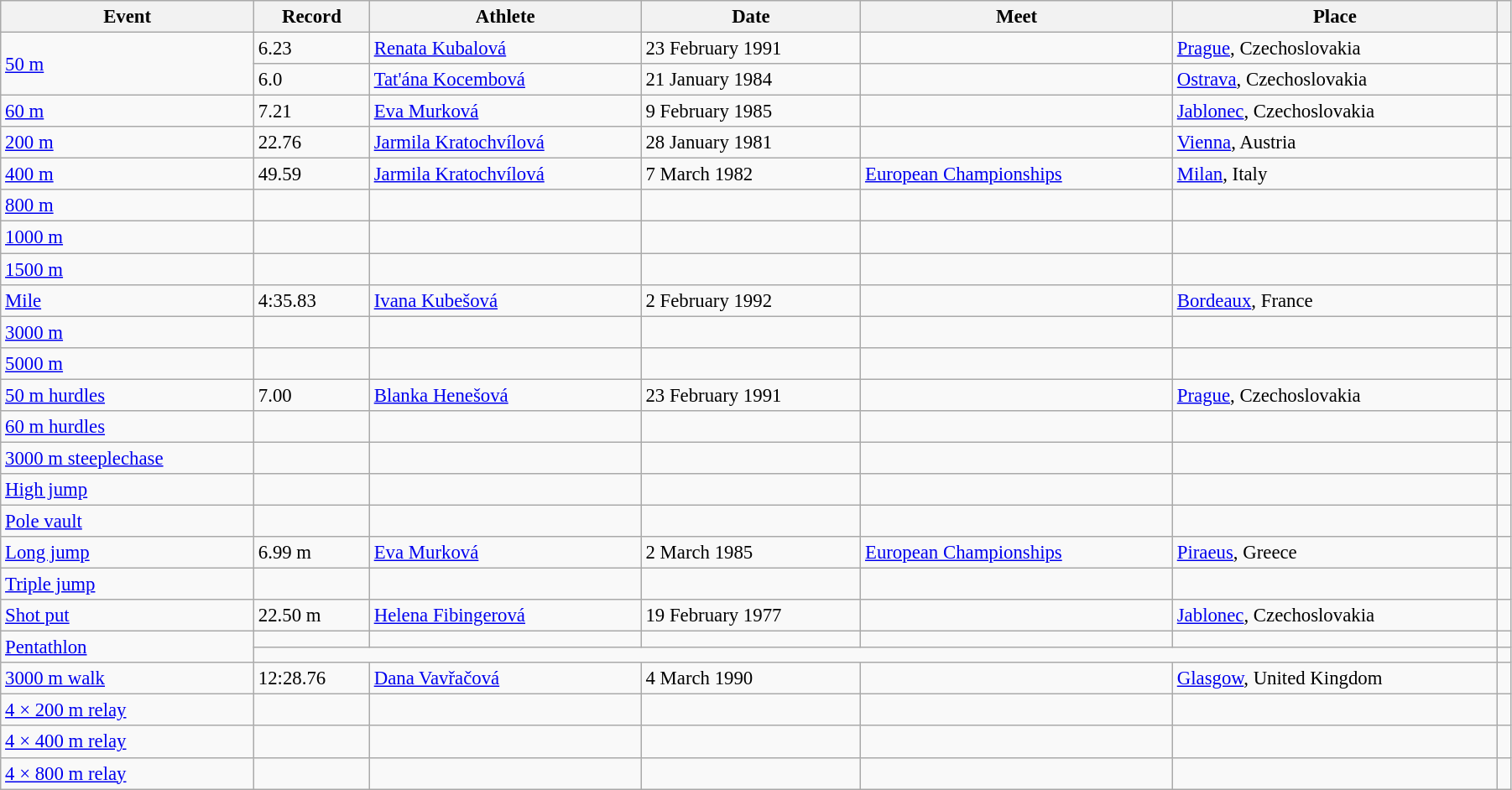<table class="wikitable" style="font-size:95%; width: 95%;">
<tr>
<th>Event</th>
<th>Record</th>
<th>Athlete</th>
<th>Date</th>
<th>Meet</th>
<th>Place</th>
<th></th>
</tr>
<tr>
<td rowspan=2><a href='#'>50 m</a></td>
<td>6.23</td>
<td><a href='#'>Renata Kubalová</a></td>
<td>23 February 1991</td>
<td></td>
<td><a href='#'>Prague</a>, Czechoslovakia</td>
<td></td>
</tr>
<tr>
<td>6.0 </td>
<td><a href='#'>Tat'ána Kocembová</a></td>
<td>21 January 1984</td>
<td></td>
<td><a href='#'>Ostrava</a>, Czechoslovakia</td>
<td></td>
</tr>
<tr>
<td><a href='#'>60 m</a></td>
<td>7.21</td>
<td><a href='#'>Eva Murková</a></td>
<td>9 February 1985</td>
<td></td>
<td><a href='#'>Jablonec</a>, Czechoslovakia</td>
<td></td>
</tr>
<tr>
<td><a href='#'>200 m</a></td>
<td>22.76</td>
<td><a href='#'>Jarmila Kratochvílová</a></td>
<td>28 January 1981</td>
<td></td>
<td><a href='#'>Vienna</a>, Austria</td>
<td></td>
</tr>
<tr>
<td><a href='#'>400 m</a></td>
<td>49.59</td>
<td><a href='#'>Jarmila Kratochvílová</a></td>
<td>7 March 1982</td>
<td><a href='#'>European Championships</a></td>
<td><a href='#'>Milan</a>, Italy</td>
<td></td>
</tr>
<tr>
<td><a href='#'>800 m</a></td>
<td></td>
<td></td>
<td></td>
<td></td>
<td></td>
<td></td>
</tr>
<tr>
<td><a href='#'>1000 m</a></td>
<td></td>
<td></td>
<td></td>
<td></td>
<td></td>
<td></td>
</tr>
<tr>
<td><a href='#'>1500 m</a></td>
<td></td>
<td></td>
<td></td>
<td></td>
<td></td>
<td></td>
</tr>
<tr>
<td><a href='#'>Mile</a></td>
<td>4:35.83</td>
<td><a href='#'>Ivana Kubešová</a></td>
<td>2 February 1992</td>
<td></td>
<td><a href='#'>Bordeaux</a>, France</td>
<td></td>
</tr>
<tr>
<td><a href='#'>3000 m</a></td>
<td></td>
<td></td>
<td></td>
<td></td>
<td></td>
<td></td>
</tr>
<tr>
<td><a href='#'>5000 m</a></td>
<td></td>
<td></td>
<td></td>
<td></td>
<td></td>
<td></td>
</tr>
<tr>
<td><a href='#'>50 m hurdles</a></td>
<td>7.00</td>
<td><a href='#'>Blanka Henešová</a></td>
<td>23 February 1991</td>
<td></td>
<td><a href='#'>Prague</a>, Czechoslovakia</td>
<td></td>
</tr>
<tr>
<td><a href='#'>60 m hurdles</a></td>
<td></td>
<td></td>
<td></td>
<td></td>
<td></td>
<td></td>
</tr>
<tr>
<td><a href='#'>3000 m steeplechase</a></td>
<td></td>
<td></td>
<td></td>
<td></td>
<td></td>
<td></td>
</tr>
<tr>
<td><a href='#'>High jump</a></td>
<td></td>
<td></td>
<td></td>
<td></td>
<td></td>
<td></td>
</tr>
<tr>
<td><a href='#'>Pole vault</a></td>
<td></td>
<td></td>
<td></td>
<td></td>
<td></td>
<td></td>
</tr>
<tr>
<td><a href='#'>Long jump</a></td>
<td>6.99 m</td>
<td><a href='#'>Eva Murková</a></td>
<td>2 March 1985</td>
<td><a href='#'>European Championships</a></td>
<td><a href='#'>Piraeus</a>, Greece</td>
<td></td>
</tr>
<tr>
<td><a href='#'>Triple jump</a></td>
<td></td>
<td></td>
<td></td>
<td></td>
<td></td>
<td></td>
</tr>
<tr>
<td><a href='#'>Shot put</a></td>
<td>22.50 m </td>
<td><a href='#'>Helena Fibingerová</a></td>
<td>19 February 1977</td>
<td></td>
<td><a href='#'>Jablonec</a>, Czechoslovakia</td>
<td></td>
</tr>
<tr>
<td rowspan=2><a href='#'>Pentathlon</a></td>
<td></td>
<td></td>
<td></td>
<td></td>
<td></td>
<td></td>
</tr>
<tr>
<td colspan=5></td>
<td></td>
</tr>
<tr>
<td><a href='#'>3000 m walk</a></td>
<td>12:28.76</td>
<td><a href='#'>Dana Vavřačová</a></td>
<td>4 March 1990</td>
<td></td>
<td><a href='#'>Glasgow</a>, United Kingdom</td>
<td></td>
</tr>
<tr>
<td><a href='#'>4 × 200 m relay</a></td>
<td></td>
<td></td>
<td></td>
<td></td>
<td></td>
<td></td>
</tr>
<tr>
<td><a href='#'>4 × 400 m relay</a></td>
<td></td>
<td></td>
<td></td>
<td></td>
<td></td>
<td></td>
</tr>
<tr>
<td><a href='#'>4 × 800 m relay</a></td>
<td></td>
<td></td>
<td></td>
<td></td>
<td></td>
</tr>
</table>
